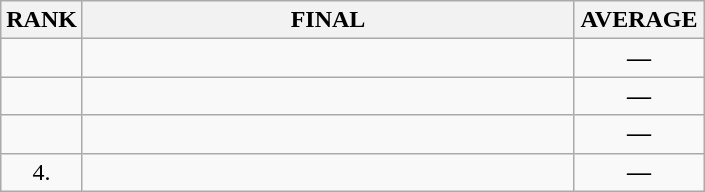<table class="wikitable">
<tr>
<th>RANK</th>
<th style="width: 20em">FINAL</th>
<th style="width: 5em">AVERAGE</th>
</tr>
<tr>
<td align="center"></td>
<td></td>
<td align="center"><strong>—</strong></td>
</tr>
<tr>
<td align="center"></td>
<td></td>
<td align="center"><strong>—</strong></td>
</tr>
<tr>
<td align="center"></td>
<td></td>
<td align="center"><strong>—</strong></td>
</tr>
<tr>
<td align="center">4.</td>
<td></td>
<td align="center"><strong>—</strong></td>
</tr>
</table>
